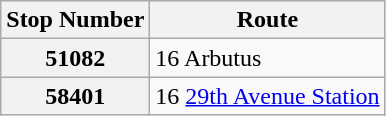<table class="wikitable">
<tr>
<th>Stop Number</th>
<th>Route</th>
</tr>
<tr>
<th>51082</th>
<td>16 Arbutus</td>
</tr>
<tr>
<th>58401</th>
<td>16 <a href='#'>29th Avenue Station</a></td>
</tr>
</table>
